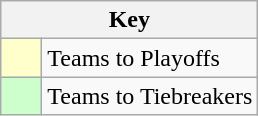<table class="wikitable" style="text-align: center;">
<tr>
<th colspan=2>Key</th>
</tr>
<tr>
<td style="background:#ffffcc; width:20px;"></td>
<td align=left>Teams to Playoffs</td>
</tr>
<tr>
<td style="background:#ccffcc; width:20px;"></td>
<td align=left>Teams to Tiebreakers</td>
</tr>
</table>
